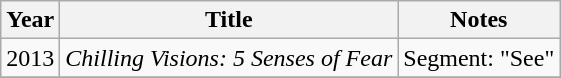<table class="wikitable sortable">
<tr>
<th>Year</th>
<th>Title</th>
<th class="unsortable">Notes</th>
</tr>
<tr>
<td>2013</td>
<td><em>Chilling Visions: 5 Senses of Fear</em></td>
<td>Segment: "See"</td>
</tr>
<tr>
</tr>
</table>
